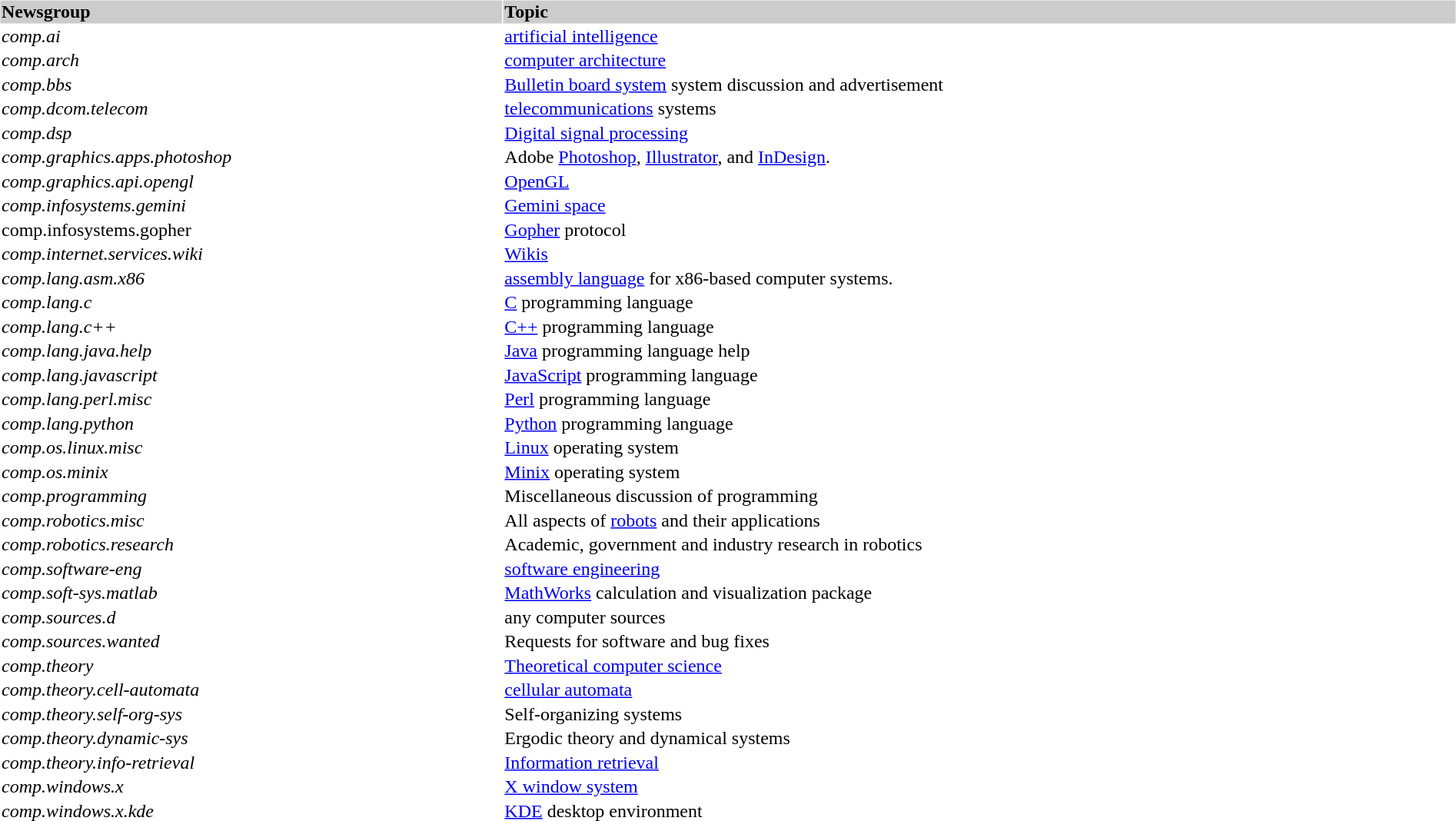<table cellspacing="1" cellpadding="1" border="0" width="100%">
<tr bgcolor="#CCCCCC">
<td><strong>Newsgroup</strong></td>
<td><strong>Topic</strong></td>
</tr>
<tr>
<td><em>comp.ai</em></td>
<td><a href='#'>artificial intelligence</a></td>
</tr>
<tr>
<td><em>comp.arch</em></td>
<td><a href='#'>computer architecture</a></td>
</tr>
<tr>
<td><em>comp.bbs</em></td>
<td><a href='#'>Bulletin board system</a> system discussion and advertisement</td>
</tr>
<tr>
<td><em>comp.dcom.telecom</em></td>
<td><a href='#'>telecommunications</a> systems</td>
</tr>
<tr>
<td><em>comp.dsp</em></td>
<td><a href='#'>Digital signal processing</a></td>
</tr>
<tr>
<td><em>comp.graphics.apps.photoshop</em></td>
<td>Adobe <a href='#'>Photoshop</a>, <a href='#'>Illustrator</a>, and <a href='#'>InDesign</a>.</td>
</tr>
<tr>
<td><em>comp.graphics.api.opengl</em></td>
<td><a href='#'>OpenGL</a></td>
</tr>
<tr>
<td><em>comp.infosystems.gemini</em></td>
<td><a href='#'>Gemini space</a></td>
</tr>
<tr>
<td>comp.infosystems.gopher</td>
<td><a href='#'>Gopher</a> protocol</td>
</tr>
<tr>
<td><em>comp.internet.services.wiki</em></td>
<td><a href='#'>Wikis</a></td>
</tr>
<tr>
<td><em>comp.lang.asm.x86</em></td>
<td><a href='#'>assembly language</a> for x86-based computer systems.</td>
</tr>
<tr>
<td><em>comp.lang.c</em></td>
<td><a href='#'>C</a> programming language</td>
</tr>
<tr>
<td><em>comp.lang.c++</em></td>
<td><a href='#'>C++</a> programming language</td>
</tr>
<tr>
<td><em>comp.lang.java.help</em></td>
<td><a href='#'>Java</a> programming language help</td>
</tr>
<tr>
<td><em>comp.lang.javascript</em></td>
<td><a href='#'>JavaScript</a> programming language</td>
</tr>
<tr>
<td><em>comp.lang.perl.misc</em></td>
<td><a href='#'>Perl</a> programming language</td>
</tr>
<tr>
<td><em>comp.lang.python</em></td>
<td><a href='#'>Python</a> programming language</td>
</tr>
<tr>
<td><em>comp.os.linux.misc</em></td>
<td><a href='#'>Linux</a> operating system</td>
</tr>
<tr>
<td><em>comp.os.minix</em></td>
<td><a href='#'>Minix</a> operating system</td>
</tr>
<tr>
<td><em>comp.programming</em></td>
<td>Miscellaneous discussion of programming</td>
</tr>
<tr>
<td><em>comp.robotics.misc</em></td>
<td>All aspects of <a href='#'>robots</a> and their applications</td>
</tr>
<tr>
<td><em>comp.robotics.research</em></td>
<td>Academic, government and industry research in robotics</td>
</tr>
<tr>
<td><em>comp.software-eng</em></td>
<td><a href='#'>software engineering</a></td>
</tr>
<tr>
<td><em>comp.soft-sys.matlab</em></td>
<td><a href='#'>MathWorks</a> calculation and visualization package</td>
</tr>
<tr>
<td><em>comp.sources.d</em></td>
<td>any computer sources</td>
</tr>
<tr>
<td><em>comp.sources.wanted</em></td>
<td>Requests for software and bug fixes</td>
</tr>
<tr>
<td><em>comp.theory</em></td>
<td><a href='#'>Theoretical computer science</a></td>
</tr>
<tr>
<td><em>comp.theory.cell-automata</em></td>
<td><a href='#'>cellular automata</a></td>
</tr>
<tr>
<td><em>comp.theory.self-org-sys</em></td>
<td>Self-organizing systems</td>
</tr>
<tr>
<td><em>comp.theory.dynamic-sys</em></td>
<td>Ergodic theory and dynamical systems</td>
</tr>
<tr>
<td><em>comp.theory.info-retrieval</em></td>
<td><a href='#'>Information retrieval</a></td>
</tr>
<tr>
<td><em>comp.windows.x</em></td>
<td><a href='#'>X window system</a></td>
</tr>
<tr>
<td><em>comp.windows.x.kde</em></td>
<td><a href='#'>KDE</a> desktop environment</td>
</tr>
<tr>
</tr>
</table>
